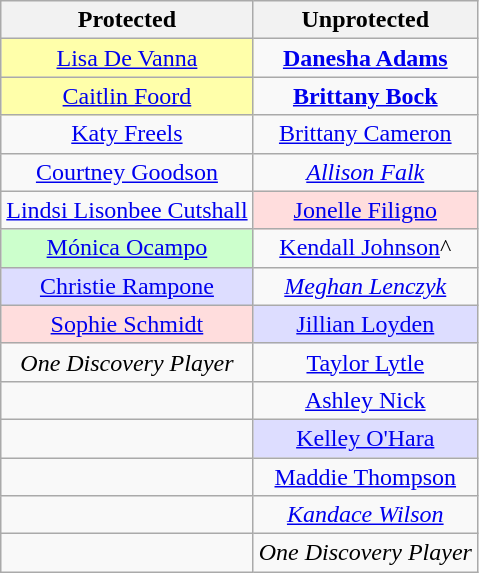<table class="wikitable" style="text-align:center">
<tr>
<th scope="col">Protected</th>
<th scope="col">Unprotected</th>
</tr>
<tr>
<td bgcolor="ffffaa"><a href='#'>Lisa De Vanna</a></td>
<td><strong><a href='#'>Danesha Adams</a></strong></td>
</tr>
<tr>
<td bgcolor="ffffaa"><a href='#'>Caitlin Foord</a></td>
<td><strong><a href='#'>Brittany Bock</a></strong></td>
</tr>
<tr>
<td><a href='#'>Katy Freels</a></td>
<td><a href='#'>Brittany Cameron</a></td>
</tr>
<tr>
<td><a href='#'>Courtney Goodson</a></td>
<td><em><a href='#'>Allison Falk</a></em></td>
</tr>
<tr>
<td><a href='#'>Lindsi Lisonbee Cutshall</a></td>
<td bgcolor="ffdddd"><a href='#'>Jonelle Filigno</a></td>
</tr>
<tr>
<td bgcolor="ccffcc"><a href='#'>Mónica Ocampo</a></td>
<td><a href='#'>Kendall Johnson</a>^</td>
</tr>
<tr>
<td bgcolor="ddddff"><a href='#'>Christie Rampone</a></td>
<td><em><a href='#'>Meghan Lenczyk</a></em></td>
</tr>
<tr>
<td bgcolor="ffdddd"><a href='#'>Sophie Schmidt</a></td>
<td bgcolor="ddddff"><a href='#'>Jillian Loyden</a></td>
</tr>
<tr>
<td><em>One Discovery Player</em></td>
<td><a href='#'>Taylor Lytle</a></td>
</tr>
<tr>
<td></td>
<td><a href='#'>Ashley Nick</a></td>
</tr>
<tr>
<td></td>
<td bgcolor="ddddff"><a href='#'>Kelley O'Hara</a></td>
</tr>
<tr>
<td></td>
<td><a href='#'>Maddie Thompson</a></td>
</tr>
<tr>
<td></td>
<td><em><a href='#'>Kandace Wilson</a></em></td>
</tr>
<tr>
<td></td>
<td><em>One Discovery Player</em></td>
</tr>
</table>
